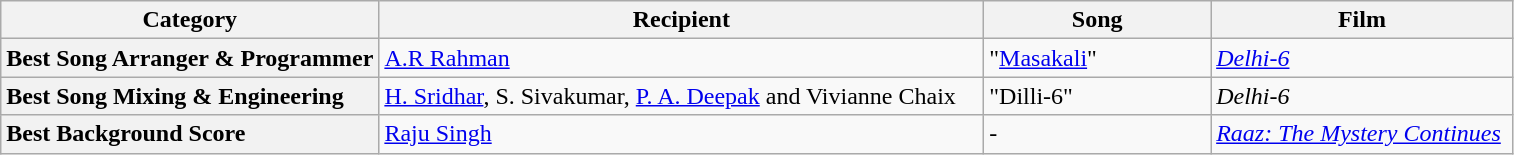<table class="wikitable">
<tr>
<th scope="col" width=25%>Category</th>
<th scope="col" width=40%>Recipient</th>
<th scope="col" width=15%>Song</th>
<th scope="col" width=20%>Film</th>
</tr>
<tr>
<th scope="row" style="text-align: left;">Best Song Arranger & Programmer</th>
<td><a href='#'>A.R Rahman</a></td>
<td>"<a href='#'>Masakali</a>"</td>
<td><em><a href='#'>Delhi-6</a></em></td>
</tr>
<tr>
<th scope="row" style="text-align: left;">Best Song Mixing & Engineering</th>
<td><a href='#'>H. Sridhar</a>, S. Sivakumar, <a href='#'>P. A. Deepak</a> and Vivianne Chaix</td>
<td>"Dilli-6"</td>
<td><em>Delhi-6</em></td>
</tr>
<tr>
<th scope="row" style="text-align: left;">Best Background Score</th>
<td><a href='#'>Raju Singh</a></td>
<td>-</td>
<td><em><a href='#'>Raaz: The Mystery Continues</a></em></td>
</tr>
</table>
